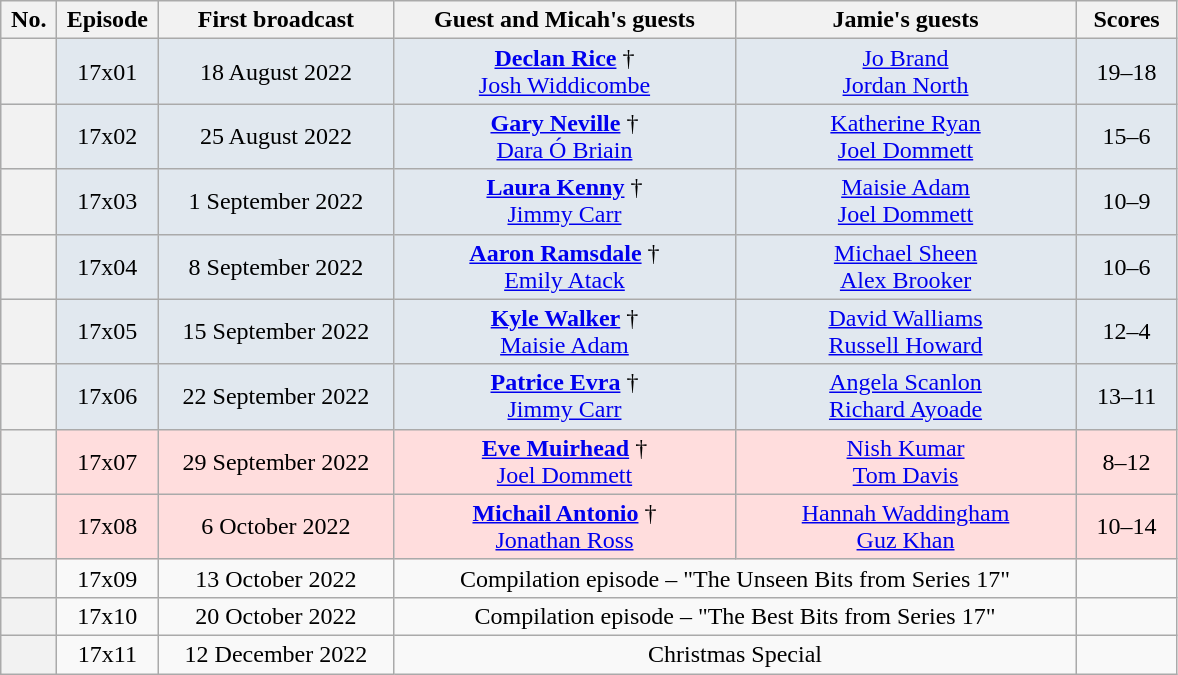<table class="wikitable plainrowheaders"  style="text-align:center;">
<tr>
<th scope"col" style="width:30px;">No.</th>
<th scope"col" style="width:60px;">Episode</th>
<th scope"col" style="width:150px;">First broadcast</th>
<th scope"col" style="width:220px;">Guest and Micah's guests</th>
<th scope"col" style="width:220px;">Jamie's guests</th>
<th scope"col" style="width:60px;">Scores</th>
</tr>
<tr style="background:#e1e8ef;">
<th scope="row"></th>
<td>17x01</td>
<td>18 August 2022</td>
<td><strong><a href='#'>Declan Rice</a></strong> †<br><a href='#'>Josh Widdicombe</a></td>
<td><a href='#'>Jo Brand</a><br><a href='#'>Jordan North</a></td>
<td>19–18</td>
</tr>
<tr style="background:#e1e8ef;">
<th scope="row"></th>
<td>17x02</td>
<td>25 August 2022</td>
<td><strong><a href='#'>Gary Neville</a></strong> †<br><a href='#'>Dara Ó Briain</a></td>
<td><a href='#'>Katherine Ryan</a><br><a href='#'>Joel Dommett</a></td>
<td>15–6</td>
</tr>
<tr style="background:#e1e8ef;">
<th scope="row"></th>
<td>17x03</td>
<td>1 September 2022</td>
<td><strong><a href='#'>Laura Kenny</a></strong> †<br><a href='#'>Jimmy Carr</a></td>
<td><a href='#'>Maisie Adam</a><br><a href='#'>Joel Dommett</a></td>
<td>10–9</td>
</tr>
<tr style="background:#e1e8ef;">
<th scope="row"></th>
<td>17x04</td>
<td>8 September 2022</td>
<td><strong><a href='#'>Aaron Ramsdale</a></strong> †<br><a href='#'>Emily Atack</a></td>
<td><a href='#'>Michael Sheen</a><br><a href='#'>Alex Brooker</a></td>
<td>10–6</td>
</tr>
<tr style="background:#e1e8ef;">
<th scope="row"></th>
<td>17x05</td>
<td>15 September 2022</td>
<td><strong><a href='#'>Kyle Walker</a></strong> †<br><a href='#'>Maisie Adam</a></td>
<td><a href='#'>David Walliams</a><br><a href='#'>Russell Howard</a></td>
<td>12–4</td>
</tr>
<tr style="background:#e1e8ef;">
<th scope="row"></th>
<td>17x06</td>
<td>22 September 2022</td>
<td><strong><a href='#'>Patrice Evra</a></strong> †<br><a href='#'>Jimmy Carr</a></td>
<td><a href='#'>Angela Scanlon</a><br><a href='#'>Richard Ayoade</a></td>
<td>13–11</td>
</tr>
<tr style="background:#fdd;">
<th scope="row"></th>
<td>17x07</td>
<td>29 September 2022</td>
<td><strong><a href='#'>Eve Muirhead</a></strong> †<br><a href='#'>Joel Dommett</a></td>
<td><a href='#'>Nish Kumar</a><br><a href='#'>Tom Davis</a></td>
<td>8–12</td>
</tr>
<tr style="background:#fdd;">
<th scope="row"></th>
<td>17x08</td>
<td>6 October 2022</td>
<td><strong><a href='#'>Michail Antonio</a></strong> †<br><a href='#'>Jonathan Ross</a></td>
<td><a href='#'>Hannah Waddingham</a><br><a href='#'>Guz Khan</a></td>
<td>10–14</td>
</tr>
<tr>
<th scope="row"></th>
<td>17x09</td>
<td>13 October 2022</td>
<td colspan="2">Compilation episode – "The Unseen Bits from Series 17"</td>
<td></td>
</tr>
<tr>
<th scope="row"></th>
<td>17x10</td>
<td>20 October 2022</td>
<td colspan="2">Compilation episode – "The Best Bits from Series 17"</td>
<td></td>
</tr>
<tr>
<th scope="row"></th>
<td>17x11</td>
<td>12 December 2022</td>
<td colspan="2">Christmas Special</td>
<td></td>
</tr>
</table>
